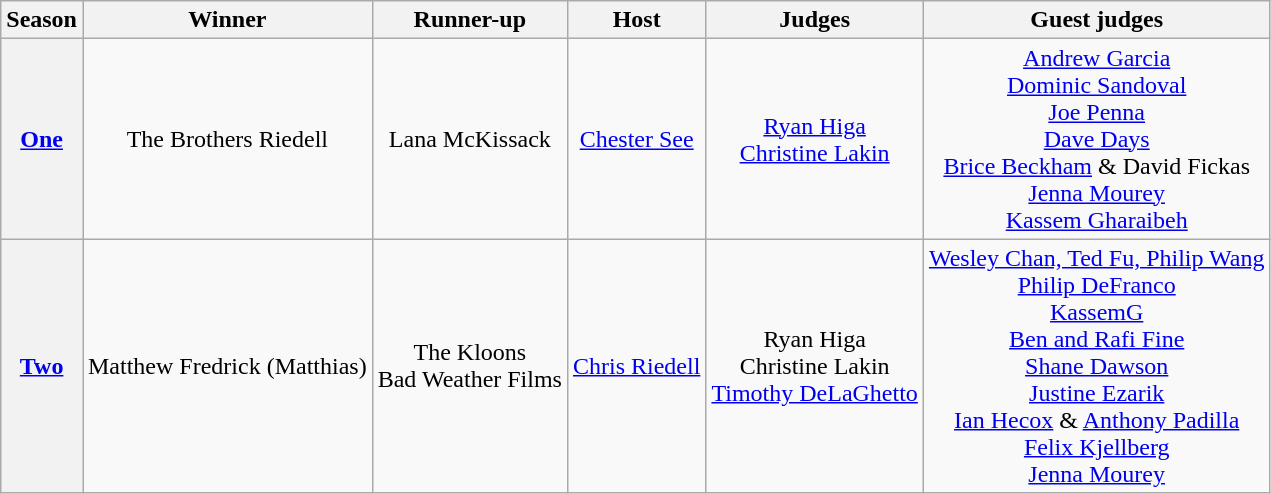<table class="wikitable plainrowheaders">
<tr>
<th scope="col">Season</th>
<th scope="col">Winner</th>
<th scope="col">Runner-up</th>
<th scope="col">Host</th>
<th scope="col">Judges</th>
<th scope="col">Guest judges</th>
</tr>
<tr>
<th scope="row" align=center><a href='#'>One</a></th>
<td align=center>The Brothers Riedell</td>
<td align=center>Lana McKissack</td>
<td align=center><a href='#'>Chester See</a></td>
<td align=center><a href='#'>Ryan Higa</a><br><a href='#'>Christine Lakin</a></td>
<td align=center><a href='#'>Andrew Garcia</a><br> <a href='#'>Dominic Sandoval</a><br><a href='#'>Joe Penna</a><br><a href='#'>Dave Days</a><br><a href='#'>Brice Beckham</a> & David Fickas<br><a href='#'>Jenna Mourey</a><br><a href='#'>Kassem Gharaibeh</a></td>
</tr>
<tr>
<th scope="row" align=center><a href='#'>Two</a></th>
<td align=center>Matthew Fredrick (Matthias)</td>
<td align=center>The Kloons<br>Bad Weather Films</td>
<td align=center><a href='#'>Chris Riedell</a></td>
<td align=center>Ryan Higa<br>Christine Lakin<br><a href='#'>Timothy DeLaGhetto</a></td>
<td align=center><a href='#'>Wesley Chan, Ted Fu, Philip Wang</a><br><a href='#'>Philip DeFranco</a><br><a href='#'>KassemG</a><br><a href='#'>Ben and Rafi Fine</a><br><a href='#'>Shane Dawson</a><br><a href='#'>Justine Ezarik</a><br><a href='#'>Ian Hecox</a> & <a href='#'>Anthony Padilla</a><br><a href='#'>Felix Kjellberg</a><br><a href='#'>Jenna Mourey</a></td>
</tr>
</table>
